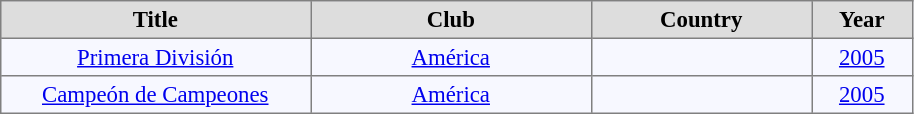<table align="center" bgcolor="#f7f8ff" cellpadding="3" cellspacing="0" border="1" style="font-size: 95%; border: gray solid 1px; border-collapse: collapse;">
<tr align=center bgcolor=#DDDDDD style="color:black;">
<th width="200">Title</th>
<th width="180">Club</th>
<th width="140">Country</th>
<th width="60">Year</th>
</tr>
<tr align=center>
<td><a href='#'>Primera División</a></td>
<td><a href='#'>América</a></td>
<td></td>
<td><a href='#'>2005</a></td>
</tr>
<tr align=center>
<td><a href='#'>Campeón de Campeones</a></td>
<td><a href='#'>América</a></td>
<td></td>
<td><a href='#'>2005</a></td>
</tr>
</table>
